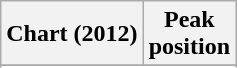<table class="wikitable sortable plainrowheaders" style="text-align:center;">
<tr>
<th scope="col">Chart (2012)</th>
<th scope="col">Peak<br>position</th>
</tr>
<tr>
</tr>
<tr>
</tr>
</table>
